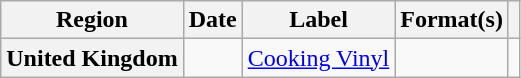<table class="wikitable plainrowheaders">
<tr>
<th scope="col">Region</th>
<th scope="col">Date</th>
<th scope="col">Label</th>
<th scope="col">Format(s)</th>
<th scope="col"></th>
</tr>
<tr>
<th scope="row">United Kingdom</th>
<td></td>
<td><a href='#'>Cooking Vinyl</a></td>
<td></td>
<td style="text-align:center;"></td>
</tr>
</table>
